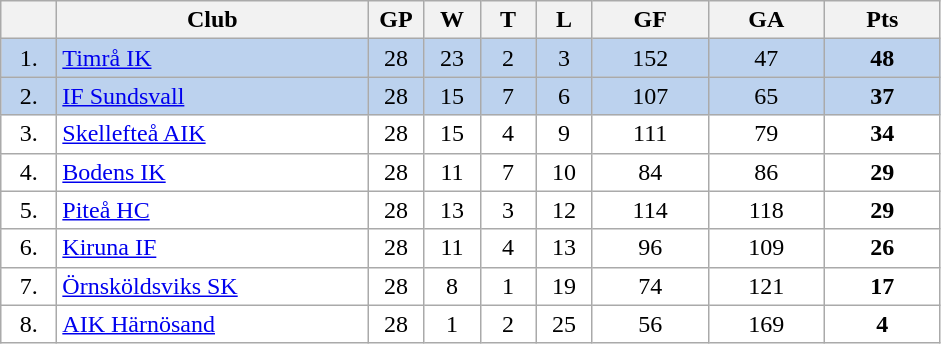<table class="wikitable">
<tr>
<th width="30"></th>
<th width="200">Club</th>
<th width="30">GP</th>
<th width="30">W</th>
<th width="30">T</th>
<th width="30">L</th>
<th width="70">GF</th>
<th width="70">GA</th>
<th width="70">Pts</th>
</tr>
<tr bgcolor="#BCD2EE" align="center">
<td>1.</td>
<td align="left"><a href='#'>Timrå IK</a></td>
<td>28</td>
<td>23</td>
<td>2</td>
<td>3</td>
<td>152</td>
<td>47</td>
<td><strong>48</strong></td>
</tr>
<tr bgcolor="#BCD2EE" align="center">
<td>2.</td>
<td align="left"><a href='#'>IF Sundsvall</a></td>
<td>28</td>
<td>15</td>
<td>7</td>
<td>6</td>
<td>107</td>
<td>65</td>
<td><strong>37</strong></td>
</tr>
<tr bgcolor="#FFFFFF" align="center">
<td>3.</td>
<td align="left"><a href='#'>Skellefteå AIK</a></td>
<td>28</td>
<td>15</td>
<td>4</td>
<td>9</td>
<td>111</td>
<td>79</td>
<td><strong>34</strong></td>
</tr>
<tr bgcolor="#FFFFFF" align="center">
<td>4.</td>
<td align="left"><a href='#'>Bodens IK</a></td>
<td>28</td>
<td>11</td>
<td>7</td>
<td>10</td>
<td>84</td>
<td>86</td>
<td><strong>29</strong></td>
</tr>
<tr bgcolor="#FFFFFF" align="center">
<td>5.</td>
<td align="left"><a href='#'>Piteå HC</a></td>
<td>28</td>
<td>13</td>
<td>3</td>
<td>12</td>
<td>114</td>
<td>118</td>
<td><strong>29</strong></td>
</tr>
<tr bgcolor="#FFFFFF" align="center">
<td>6.</td>
<td align="left"><a href='#'>Kiruna IF</a></td>
<td>28</td>
<td>11</td>
<td>4</td>
<td>13</td>
<td>96</td>
<td>109</td>
<td><strong>26</strong></td>
</tr>
<tr bgcolor="#FFFFFF" align="center">
<td>7.</td>
<td align="left"><a href='#'>Örnsköldsviks SK</a></td>
<td>28</td>
<td>8</td>
<td>1</td>
<td>19</td>
<td>74</td>
<td>121</td>
<td><strong>17</strong></td>
</tr>
<tr bgcolor="#FFFFFF" align="center">
<td>8.</td>
<td align="left"><a href='#'>AIK Härnösand</a></td>
<td>28</td>
<td>1</td>
<td>2</td>
<td>25</td>
<td>56</td>
<td>169</td>
<td><strong>4</strong></td>
</tr>
</table>
